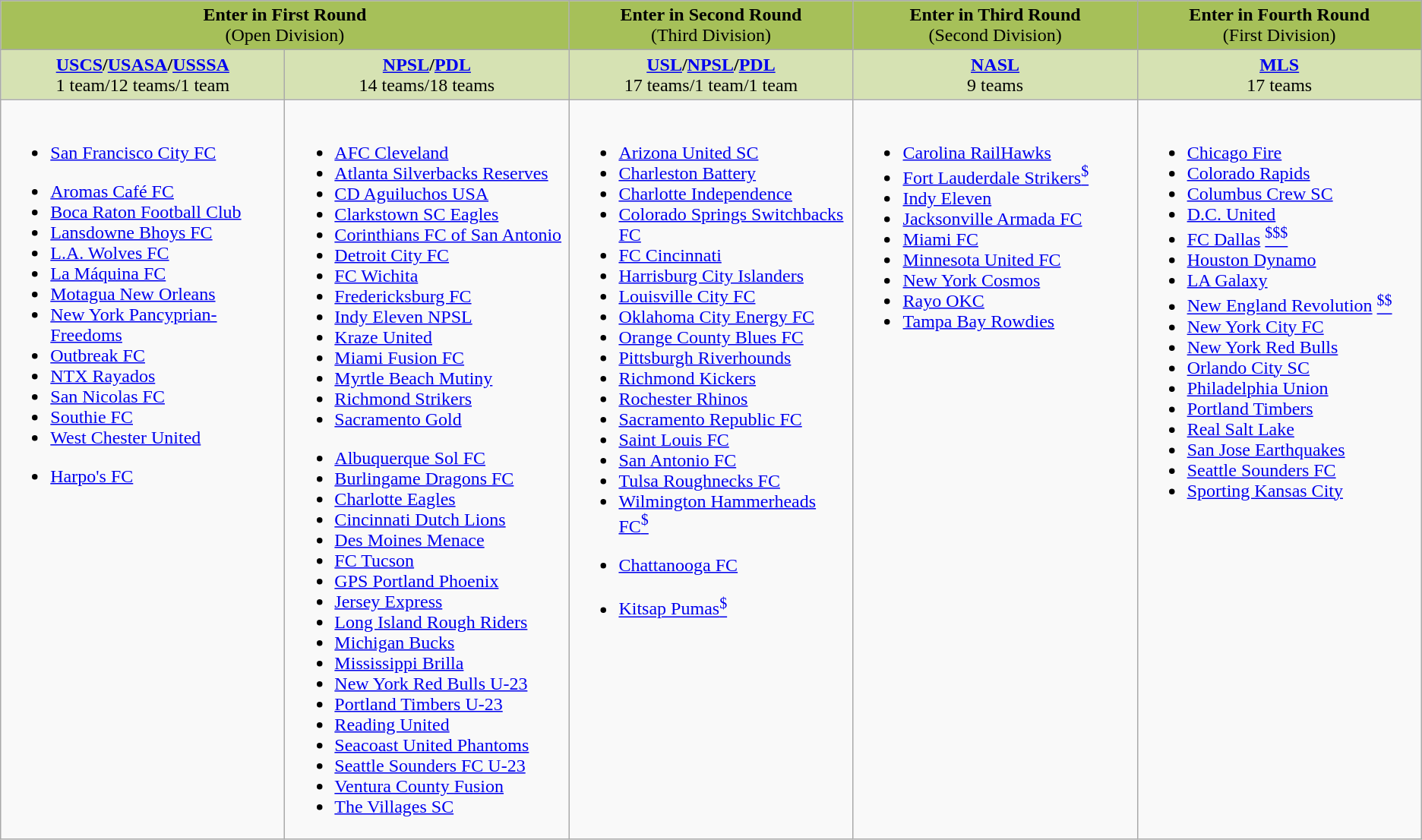<table class="wikitable">
<tr style="vertical-align:top; background:#a6c059; text-align:center;">
<td colspan="2" style="width:40%;"><strong>Enter in First Round</strong> <br>(Open Division)</td>
<td style="width:20%;"><strong>Enter in Second Round</strong> <br>(Third Division)</td>
<td style="width:20%;"><strong>Enter in Third Round</strong> <br>(Second Division)</td>
<td style="width:20%;"><strong>Enter in Fourth Round</strong> <br>(First Division)</td>
</tr>
<tr style="vertical-align:top; background:#d6e2b3;">
<td style="text-align:center; width:20%;"><strong><a href='#'>USCS</a>/<a href='#'>USASA</a>/<a href='#'>USSSA</a></strong><br>1 team/12 teams/1 team</td>
<td style="text-align:center; width:20%;"><strong><a href='#'>NPSL</a>/<a href='#'>PDL</a></strong><br>14 teams/18 teams</td>
<td style="text-align:center; width:20%;"><strong><a href='#'>USL</a>/<a href='#'>NPSL</a>/<a href='#'>PDL</a></strong><br>17 teams/1 team/1 team</td>
<td style="text-align:center; width:20%;"><strong><a href='#'>NASL</a></strong><br>9 teams</td>
<td style="text-align:center; width:20%;"><strong><a href='#'>MLS</a></strong><br> 17 teams</td>
</tr>
<tr valign="top">
<td><br><ul><li><a href='#'>San Francisco City FC</a></li></ul><ul><li><a href='#'>Aromas Café FC</a></li><li><a href='#'>Boca Raton Football Club</a></li><li><a href='#'>Lansdowne Bhoys FC</a></li><li><a href='#'>L.A. Wolves FC</a></li><li><a href='#'>La Máquina FC</a></li><li><a href='#'>Motagua New Orleans</a></li><li><a href='#'>New York Pancyprian-Freedoms</a></li><li><a href='#'>Outbreak FC</a></li><li><a href='#'>NTX Rayados</a></li><li><a href='#'>San Nicolas FC</a></li><li><a href='#'>Southie FC</a></li><li><a href='#'>West Chester United</a></li></ul><ul><li><a href='#'>Harpo's FC</a></li></ul></td>
<td><br><ul><li><a href='#'>AFC Cleveland</a></li><li><a href='#'>Atlanta Silverbacks Reserves</a></li><li><a href='#'>CD Aguiluchos USA</a></li><li><a href='#'>Clarkstown SC Eagles</a></li><li><a href='#'>Corinthians FC of San Antonio</a></li><li><a href='#'>Detroit City FC</a></li><li><a href='#'>FC Wichita</a></li><li><a href='#'>Fredericksburg FC</a></li><li><a href='#'>Indy Eleven NPSL</a></li><li><a href='#'>Kraze United</a></li><li><a href='#'>Miami Fusion FC</a></li><li><a href='#'>Myrtle Beach Mutiny</a></li><li><a href='#'>Richmond Strikers</a></li><li><a href='#'>Sacramento Gold</a></li></ul><ul><li><a href='#'>Albuquerque Sol FC</a></li><li><a href='#'>Burlingame Dragons FC</a></li><li><a href='#'>Charlotte Eagles</a></li><li><a href='#'>Cincinnati Dutch Lions</a></li><li><a href='#'>Des Moines Menace</a></li><li><a href='#'>FC Tucson</a></li><li><a href='#'>GPS Portland Phoenix</a></li><li><a href='#'>Jersey Express</a></li><li><a href='#'>Long Island Rough Riders</a></li><li><a href='#'>Michigan Bucks</a></li><li><a href='#'>Mississippi Brilla</a></li><li><a href='#'>New York Red Bulls U-23</a></li><li><a href='#'>Portland Timbers U-23</a></li><li><a href='#'>Reading United</a></li><li><a href='#'>Seacoast United Phantoms</a></li><li><a href='#'>Seattle Sounders FC U-23</a></li><li><a href='#'>Ventura County Fusion</a></li><li><a href='#'>The Villages SC</a></li></ul></td>
<td><br><ul><li><a href='#'>Arizona United SC</a></li><li><a href='#'>Charleston Battery</a></li><li><a href='#'>Charlotte Independence</a></li><li><a href='#'>Colorado Springs Switchbacks FC</a></li><li><a href='#'>FC Cincinnati</a></li><li><a href='#'>Harrisburg City Islanders</a></li><li><a href='#'>Louisville City FC</a></li><li><a href='#'>Oklahoma City Energy FC</a></li><li><a href='#'>Orange County Blues FC</a></li><li><a href='#'>Pittsburgh Riverhounds</a></li><li><a href='#'>Richmond Kickers</a></li><li><a href='#'>Rochester Rhinos</a></li><li><a href='#'>Sacramento Republic FC</a></li><li><a href='#'>Saint Louis FC</a></li><li><a href='#'>San Antonio FC</a></li><li><a href='#'>Tulsa Roughnecks FC</a></li><li><a href='#'>Wilmington Hammerheads FC</a><a href='#'><sup>$</sup></a></li></ul><ul><li><a href='#'>Chattanooga FC</a></li></ul><ul><li><a href='#'>Kitsap Pumas</a><a href='#'><sup>$</sup></a></li></ul></td>
<td><br><ul><li><a href='#'>Carolina RailHawks</a></li><li><a href='#'>Fort Lauderdale Strikers</a><a href='#'><sup>$</sup></a></li><li><a href='#'>Indy Eleven</a></li><li><a href='#'>Jacksonville Armada FC</a></li><li><a href='#'>Miami FC</a></li><li><a href='#'>Minnesota United FC</a></li><li><a href='#'>New York Cosmos</a></li><li><a href='#'>Rayo OKC</a></li><li><a href='#'>Tampa Bay Rowdies</a></li></ul></td>
<td><br><ul><li><a href='#'>Chicago Fire</a></li><li><a href='#'>Colorado Rapids</a></li><li><a href='#'>Columbus Crew SC</a></li><li><a href='#'>D.C. United</a></li><li><a href='#'>FC Dallas</a> <a href='#'><sup>$$$</sup></a></li><li><a href='#'>Houston Dynamo</a></li><li><a href='#'>LA Galaxy</a></li><li><a href='#'>New England Revolution</a> <a href='#'><sup>$$</sup></a></li><li><a href='#'>New York City FC</a></li><li><a href='#'>New York Red Bulls</a></li><li><a href='#'>Orlando City SC</a></li><li><a href='#'>Philadelphia Union</a></li><li><a href='#'>Portland Timbers</a></li><li><a href='#'>Real Salt Lake</a></li><li><a href='#'>San Jose Earthquakes</a></li><li><a href='#'>Seattle Sounders FC</a></li><li><a href='#'>Sporting Kansas City</a></li></ul></td>
</tr>
</table>
